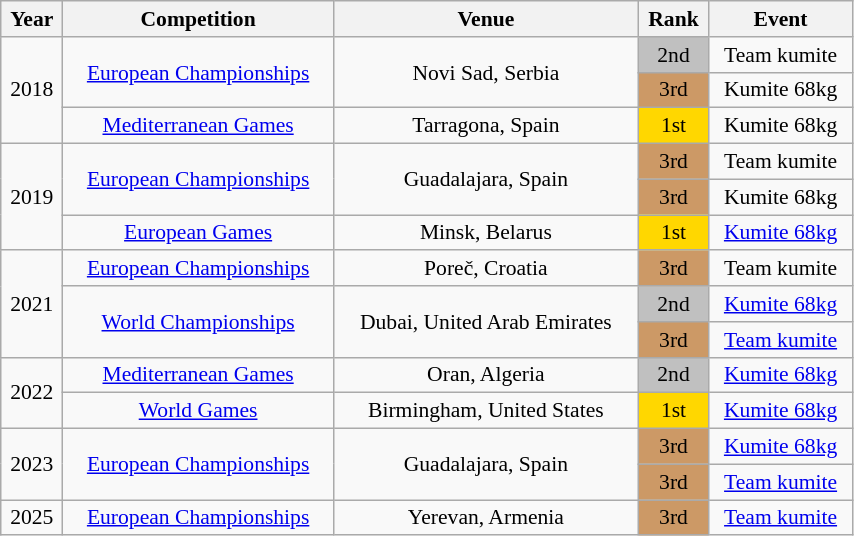<table class="wikitable sortable" width=45% style="font-size:90%; text-align:center;">
<tr>
<th>Year</th>
<th>Competition</th>
<th>Venue</th>
<th>Rank</th>
<th>Event</th>
</tr>
<tr>
<td rowspan=3>2018</td>
<td rowspan=2><a href='#'>European Championships</a></td>
<td rowspan=2>Novi Sad, Serbia</td>
<td bgcolor="silver">2nd</td>
<td>Team kumite</td>
</tr>
<tr>
<td bgcolor="cc9966">3rd</td>
<td>Kumite 68kg</td>
</tr>
<tr>
<td><a href='#'>Mediterranean Games</a></td>
<td>Tarragona, Spain</td>
<td bgcolor="gold">1st</td>
<td>Kumite 68kg</td>
</tr>
<tr>
<td rowspan=3>2019</td>
<td rowspan=2><a href='#'>European Championships</a></td>
<td rowspan=2>Guadalajara, Spain</td>
<td bgcolor="cc9966">3rd</td>
<td>Team kumite</td>
</tr>
<tr>
<td bgcolor="cc9966">3rd</td>
<td>Kumite 68kg</td>
</tr>
<tr>
<td><a href='#'>European Games</a></td>
<td>Minsk, Belarus</td>
<td bgcolor="gold">1st</td>
<td><a href='#'>Kumite 68kg</a></td>
</tr>
<tr>
<td rowspan=3>2021</td>
<td><a href='#'>European Championships</a></td>
<td>Poreč, Croatia</td>
<td bgcolor="cc9966">3rd</td>
<td>Team kumite</td>
</tr>
<tr>
<td rowspan=2><a href='#'>World Championships</a></td>
<td rowspan=2>Dubai, United Arab Emirates</td>
<td bgcolor="silver">2nd</td>
<td><a href='#'>Kumite 68kg</a></td>
</tr>
<tr>
<td bgcolor="cc9966">3rd</td>
<td><a href='#'>Team kumite</a></td>
</tr>
<tr>
<td rowspan=2>2022</td>
<td><a href='#'>Mediterranean Games</a></td>
<td>Oran, Algeria</td>
<td bgcolor="silver">2nd</td>
<td><a href='#'>Kumite 68kg</a></td>
</tr>
<tr>
<td><a href='#'>World Games</a></td>
<td>Birmingham, United States</td>
<td bgcolor="gold">1st</td>
<td><a href='#'>Kumite 68kg</a></td>
</tr>
<tr>
<td rowspan=2>2023</td>
<td rowspan=2><a href='#'>European Championships</a></td>
<td rowspan=2>Guadalajara, Spain</td>
<td bgcolor="cc9966">3rd</td>
<td><a href='#'>Kumite 68kg</a></td>
</tr>
<tr>
<td bgcolor="cc9966">3rd</td>
<td><a href='#'>Team kumite</a></td>
</tr>
<tr>
<td>2025</td>
<td><a href='#'>European Championships</a></td>
<td>Yerevan, Armenia</td>
<td bgcolor="cc9966">3rd</td>
<td><a href='#'>Team kumite</a></td>
</tr>
</table>
